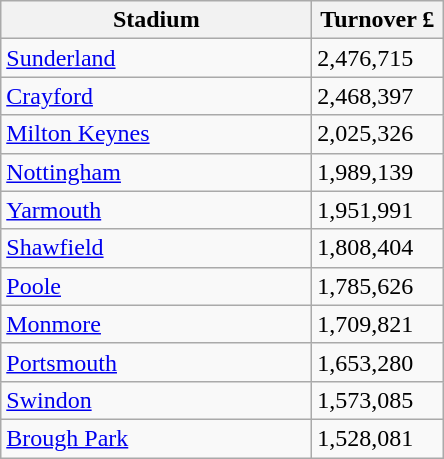<table class="wikitable">
<tr>
<th width=200>Stadium</th>
<th width=80>Turnover £</th>
</tr>
<tr>
<td><a href='#'>Sunderland</a></td>
<td>2,476,715</td>
</tr>
<tr>
<td><a href='#'>Crayford</a></td>
<td>2,468,397</td>
</tr>
<tr>
<td><a href='#'>Milton Keynes</a></td>
<td>2,025,326</td>
</tr>
<tr>
<td><a href='#'>Nottingham</a></td>
<td>1,989,139</td>
</tr>
<tr>
<td><a href='#'>Yarmouth</a></td>
<td>1,951,991</td>
</tr>
<tr>
<td><a href='#'>Shawfield</a></td>
<td>1,808,404</td>
</tr>
<tr>
<td><a href='#'>Poole</a></td>
<td>1,785,626</td>
</tr>
<tr>
<td><a href='#'>Monmore</a></td>
<td>1,709,821</td>
</tr>
<tr>
<td><a href='#'>Portsmouth</a></td>
<td>1,653,280</td>
</tr>
<tr>
<td><a href='#'>Swindon</a></td>
<td>1,573,085</td>
</tr>
<tr>
<td><a href='#'>Brough Park</a></td>
<td>1,528,081</td>
</tr>
</table>
